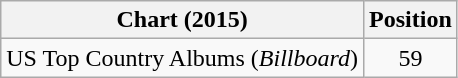<table class="wikitable">
<tr>
<th>Chart (2015)</th>
<th>Position</th>
</tr>
<tr>
<td>US Top Country Albums (<em>Billboard</em>)</td>
<td style="text-align:center">59</td>
</tr>
</table>
